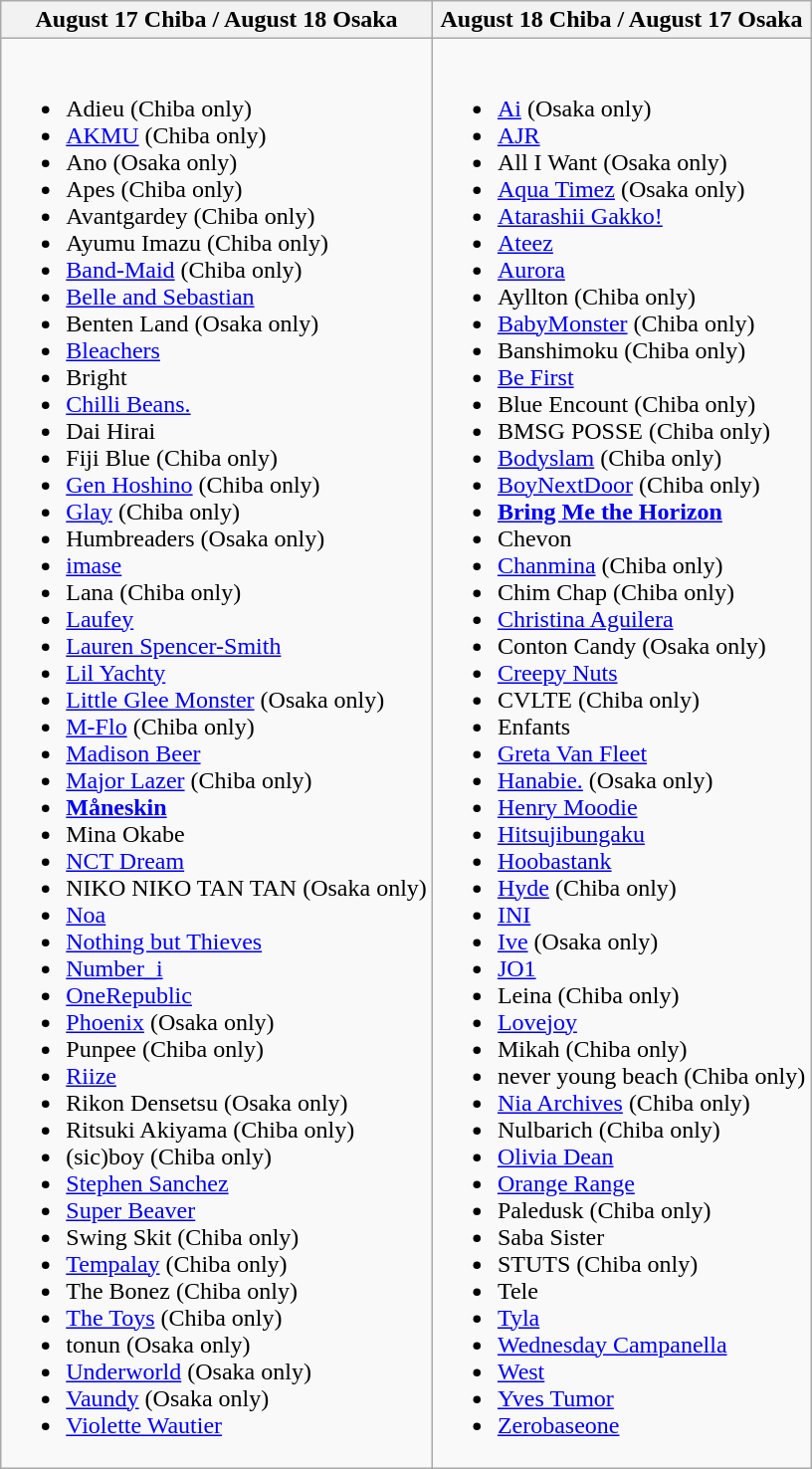<table class="wikitable">
<tr>
<th>August 17 Chiba / August 18 Osaka</th>
<th>August 18 Chiba / August 17 Osaka</th>
</tr>
<tr valign="top">
<td><br><ul><li>Adieu (Chiba only)</li><li><a href='#'>AKMU</a> (Chiba only)</li><li>Ano (Osaka only)</li><li>Apes (Chiba only)</li><li>Avantgardey (Chiba only)</li><li>Ayumu Imazu (Chiba only)</li><li><a href='#'>Band-Maid</a> (Chiba only)</li><li><a href='#'>Belle and Sebastian</a></li><li>Benten Land (Osaka only)</li><li><a href='#'>Bleachers</a></li><li>Bright</li><li><a href='#'>Chilli Beans.</a></li><li>Dai Hirai</li><li>Fiji Blue (Chiba only)</li><li><a href='#'>Gen Hoshino</a> (Chiba only)</li><li><a href='#'>Glay</a> (Chiba only)</li><li>Humbreaders (Osaka only)</li><li><a href='#'>imase</a></li><li>Lana (Chiba only)</li><li><a href='#'>Laufey</a></li><li><a href='#'>Lauren Spencer-Smith</a></li><li><a href='#'>Lil Yachty</a></li><li><a href='#'>Little Glee Monster</a> (Osaka only)</li><li><a href='#'>M-Flo</a> (Chiba only)</li><li><a href='#'>Madison Beer</a></li><li><a href='#'>Major Lazer</a> (Chiba only)</li><li><strong><a href='#'>Måneskin</a></strong></li><li>Mina Okabe</li><li><a href='#'>NCT Dream</a></li><li>NIKO NIKO TAN TAN (Osaka only)</li><li><a href='#'>Noa</a></li><li><a href='#'>Nothing but Thieves</a></li><li><a href='#'>Number_i</a></li><li><a href='#'>OneRepublic</a></li><li><a href='#'>Phoenix</a> (Osaka only)</li><li>Punpee (Chiba only)</li><li><a href='#'>Riize</a></li><li>Rikon Densetsu (Osaka only)</li><li>Ritsuki Akiyama (Chiba only)</li><li>(sic)boy (Chiba only)</li><li><a href='#'>Stephen Sanchez</a></li><li><a href='#'>Super Beaver</a></li><li>Swing Skit (Chiba only)</li><li><a href='#'>Tempalay</a> (Chiba only)</li><li>The Bonez (Chiba only)</li><li><a href='#'>The Toys</a> (Chiba only)</li><li>tonun (Osaka only)</li><li><a href='#'>Underworld</a> (Osaka only)</li><li><a href='#'>Vaundy</a> (Osaka only)</li><li><a href='#'>Violette Wautier</a></li></ul></td>
<td><br><ul><li><a href='#'>Ai</a> (Osaka only)</li><li><a href='#'>AJR</a></li><li>All I Want (Osaka only)</li><li><a href='#'>Aqua Timez</a> (Osaka only)</li><li><a href='#'>Atarashii Gakko!</a></li><li><a href='#'>Ateez</a></li><li><a href='#'>Aurora</a></li><li>Ayllton (Chiba only)</li><li><a href='#'>BabyMonster</a> (Chiba only)</li><li>Banshimoku (Chiba only)</li><li><a href='#'>Be First</a></li><li>Blue Encount (Chiba only)</li><li>BMSG POSSE (Chiba only)</li><li><a href='#'>Bodyslam</a> (Chiba only)</li><li><a href='#'>BoyNextDoor</a> (Chiba only)</li><li><strong><a href='#'>Bring Me the Horizon</a></strong></li><li>Chevon</li><li><a href='#'>Chanmina</a> (Chiba only)</li><li>Chim Chap (Chiba only)</li><li><a href='#'>Christina Aguilera</a></li><li>Conton Candy (Osaka only)</li><li><a href='#'>Creepy Nuts</a></li><li>CVLTE (Chiba only)</li><li>Enfants</li><li><a href='#'>Greta Van Fleet</a></li><li><a href='#'>Hanabie.</a> (Osaka only)</li><li><a href='#'>Henry Moodie</a></li><li><a href='#'>Hitsujibungaku</a></li><li><a href='#'>Hoobastank</a></li><li><a href='#'>Hyde</a> (Chiba only)</li><li><a href='#'>INI</a></li><li><a href='#'>Ive</a> (Osaka only)</li><li><a href='#'>JO1</a></li><li>Leina (Chiba only)</li><li><a href='#'>Lovejoy</a></li><li>Mikah (Chiba only)</li><li>never young beach (Chiba only)</li><li><a href='#'>Nia Archives</a> (Chiba only)</li><li>Nulbarich (Chiba only)</li><li><a href='#'>Olivia Dean</a></li><li><a href='#'>Orange Range</a></li><li>Paledusk (Chiba only)</li><li>Saba Sister</li><li>STUTS (Chiba only)</li><li>Tele</li><li><a href='#'>Tyla</a></li><li><a href='#'>Wednesday Campanella</a></li><li><a href='#'>West</a></li><li><a href='#'>Yves Tumor</a></li><li><a href='#'>Zerobaseone</a></li></ul></td>
</tr>
</table>
